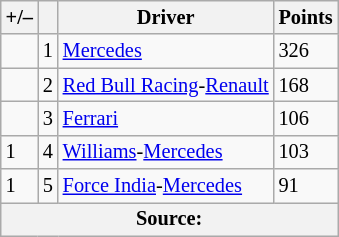<table class="wikitable" style="font-size: 85%;">
<tr>
<th scope="col">+/–</th>
<th scope="col"></th>
<th scope="col">Driver</th>
<th scope="col">Points</th>
</tr>
<tr>
<td align="left"></td>
<td align="center">1</td>
<td> <a href='#'>Mercedes</a></td>
<td>326</td>
</tr>
<tr>
<td align="left"></td>
<td align="center">2</td>
<td> <a href='#'>Red Bull Racing</a>-<a href='#'>Renault</a></td>
<td>168</td>
</tr>
<tr>
<td align="left"></td>
<td align="center">3</td>
<td> <a href='#'>Ferrari</a></td>
<td>106</td>
</tr>
<tr>
<td align="left"> 1</td>
<td align="center">4</td>
<td> <a href='#'>Williams</a>-<a href='#'>Mercedes</a></td>
<td>103</td>
</tr>
<tr>
<td align="left"> 1</td>
<td align="center">5</td>
<td> <a href='#'>Force India</a>-<a href='#'>Mercedes</a></td>
<td>91</td>
</tr>
<tr>
<th colspan=4>Source:</th>
</tr>
</table>
